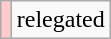<table class="wikitable" style="text-align:center;margin-left:1em;float:right">
<tr>
<td bgcolor=#FFCCCC></td>
<td>relegated</td>
</tr>
</table>
